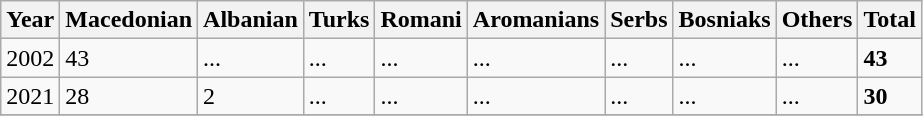<table class="wikitable">
<tr>
<th>Year</th>
<th>Macedonian</th>
<th>Albanian</th>
<th>Turks</th>
<th>Romani</th>
<th>Aromanians</th>
<th>Serbs</th>
<th>Bosniaks</th>
<th><abbr>Others</abbr></th>
<th>Total</th>
</tr>
<tr>
<td>2002</td>
<td>43</td>
<td>...</td>
<td>...</td>
<td>...</td>
<td>...</td>
<td>...</td>
<td>...</td>
<td>...</td>
<td><strong>43</strong></td>
</tr>
<tr>
<td>2021</td>
<td>28</td>
<td>2</td>
<td>...</td>
<td>...</td>
<td>...</td>
<td>...</td>
<td>...</td>
<td>...</td>
<td><strong>30</strong></td>
</tr>
<tr>
</tr>
</table>
